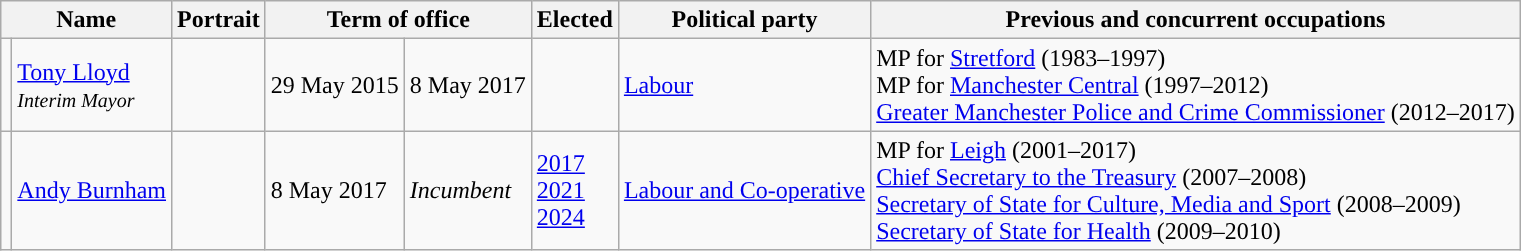<table class="wikitable">
<tr>
<th colspan=2>Name</th>
<th>Portrait</th>
<th colspan=2>Term of office</th>
<th>Elected</th>
<th>Political party</th>
<th>Previous and concurrent occupations</th>
</tr>
<tr>
<td style="background-color: "></td>
<td><a href='#'>Tony Lloyd</a><br><small><em>Interim Mayor</em></small></td>
<td></td>
<td>29 May 2015</td>
<td>8 May 2017</td>
<td></td>
<td><a href='#'>Labour</a></td>
<td>MP for <a href='#'>Stretford</a> (1983–1997)<br>MP for <a href='#'>Manchester Central</a> (1997–2012)<br><a href='#'>Greater Manchester Police and Crime Commissioner</a> (2012–2017)</td>
</tr>
<tr>
<td style="background-color: "></td>
<td><a href='#'>Andy Burnham</a></td>
<td></td>
<td>8 May 2017</td>
<td><em>Incumbent</em></td>
<td><a href='#'>2017</a><br><a href='#'>2021</a><br><a href='#'>2024</a></td>
<td><a href='#'>Labour and Co-operative</a></td>
<td>MP for <a href='#'>Leigh</a> (2001–2017)<br><a href='#'>Chief Secretary to the Treasury</a> (2007–2008)<br><a href='#'>Secretary of State for Culture, Media and Sport</a> (2008–2009)<br><a href='#'>Secretary of State for Health</a> (2009–2010)</td>
</tr>
</table>
